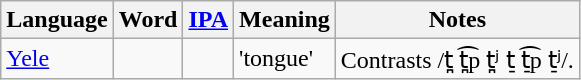<table class="wikitable">
<tr>
<th>Language</th>
<th>Word</th>
<th><a href='#'>IPA</a></th>
<th>Meaning</th>
<th>Notes</th>
</tr>
<tr>
<td><a href='#'>Yele</a></td>
<td></td>
<td></td>
<td>'tongue'</td>
<td>Contrasts /t̪ t̪͡p t̪ʲ t̠ t̠͡p t̠ʲ/.</td>
</tr>
</table>
